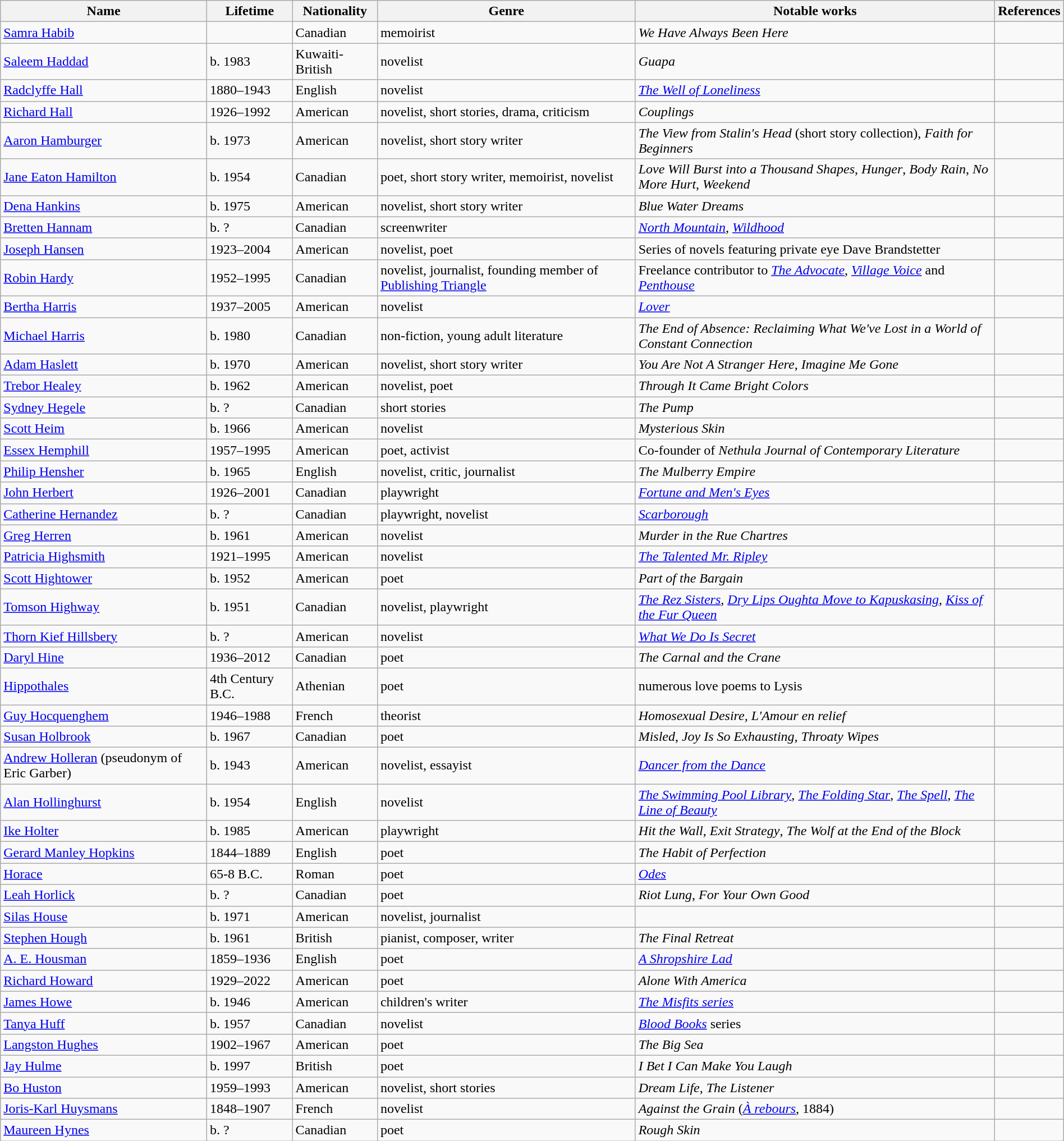<table class="wikitable" style="width:100%;">
<tr>
<th>Name</th>
<th>Lifetime</th>
<th>Nationality</th>
<th>Genre</th>
<th>Notable works</th>
<th>References</th>
</tr>
<tr>
<td><a href='#'>Samra Habib</a></td>
<td></td>
<td>Canadian</td>
<td>memoirist</td>
<td><em>We Have Always Been Here</em></td>
<td></td>
</tr>
<tr>
<td><a href='#'>Saleem Haddad</a></td>
<td>b. 1983</td>
<td>Kuwaiti-British</td>
<td>novelist</td>
<td><em>Guapa</em></td>
<td></td>
</tr>
<tr>
<td><a href='#'>Radclyffe Hall</a></td>
<td>1880–1943</td>
<td>English</td>
<td>novelist</td>
<td><em><a href='#'>The Well of Loneliness</a></em></td>
<td></td>
</tr>
<tr>
<td><a href='#'>Richard Hall</a></td>
<td>1926–1992</td>
<td>American</td>
<td>novelist, short stories, drama, criticism</td>
<td><em>Couplings</em></td>
<td></td>
</tr>
<tr>
<td><a href='#'>Aaron Hamburger</a></td>
<td>b. 1973</td>
<td>American</td>
<td>novelist, short story writer</td>
<td><em>The View from Stalin's Head</em> (short story collection), <em>Faith for Beginners</em></td>
<td></td>
</tr>
<tr>
<td><a href='#'>Jane Eaton Hamilton</a></td>
<td>b. 1954</td>
<td>Canadian</td>
<td>poet, short story writer, memoirist, novelist</td>
<td><em>Love Will Burst into a Thousand Shapes</em>, <em>Hunger</em>, <em>Body Rain</em>, <em>No More Hurt</em>, <em>Weekend</em></td>
<td></td>
</tr>
<tr>
<td><a href='#'>Dena Hankins</a></td>
<td>b. 1975</td>
<td>American</td>
<td>novelist, short story writer</td>
<td><em>Blue Water Dreams</em></td>
<td></td>
</tr>
<tr>
<td><a href='#'>Bretten Hannam</a></td>
<td>b. ?</td>
<td>Canadian</td>
<td>screenwriter</td>
<td><em><a href='#'>North Mountain</a></em>, <em><a href='#'>Wildhood</a></em></td>
<td></td>
</tr>
<tr>
<td><a href='#'>Joseph Hansen</a></td>
<td>1923–2004</td>
<td>American</td>
<td>novelist, poet</td>
<td>Series of novels featuring private eye Dave Brandstetter</td>
<td></td>
</tr>
<tr>
<td><a href='#'>Robin Hardy</a></td>
<td>1952–1995</td>
<td>Canadian</td>
<td>novelist, journalist, founding member of <a href='#'>Publishing Triangle</a></td>
<td>Freelance contributor to <em><a href='#'>The Advocate</a></em>, <em><a href='#'>Village Voice</a></em> and <em><a href='#'>Penthouse</a></em></td>
<td></td>
</tr>
<tr>
<td><a href='#'>Bertha Harris</a></td>
<td>1937–2005</td>
<td>American</td>
<td>novelist</td>
<td><em><a href='#'>Lover</a></em></td>
<td></td>
</tr>
<tr>
<td><a href='#'>Michael Harris</a></td>
<td>b. 1980</td>
<td>Canadian</td>
<td>non-fiction, young adult literature</td>
<td><em>The End of Absence: Reclaiming What We've Lost in a World of Constant Connection</em></td>
<td></td>
</tr>
<tr>
<td><a href='#'>Adam Haslett</a></td>
<td>b. 1970</td>
<td>American</td>
<td>novelist, short story writer</td>
<td><em>You Are Not A Stranger Here</em>, <em>Imagine Me Gone</em></td>
<td></td>
</tr>
<tr>
<td><a href='#'>Trebor Healey</a></td>
<td>b. 1962</td>
<td>American</td>
<td>novelist, poet</td>
<td><em>Through It Came Bright Colors</em></td>
<td></td>
</tr>
<tr>
<td><a href='#'>Sydney Hegele</a></td>
<td>b. ?</td>
<td>Canadian</td>
<td>short stories</td>
<td><em>The Pump</em></td>
<td></td>
</tr>
<tr>
<td><a href='#'>Scott Heim</a></td>
<td>b. 1966</td>
<td>American</td>
<td>novelist</td>
<td><em>Mysterious Skin</em></td>
<td></td>
</tr>
<tr>
<td><a href='#'>Essex Hemphill</a></td>
<td>1957–1995</td>
<td>American</td>
<td>poet, activist</td>
<td>Co-founder of <em>Nethula Journal of Contemporary Literature</em></td>
<td></td>
</tr>
<tr>
<td><a href='#'>Philip Hensher</a></td>
<td>b. 1965</td>
<td>English</td>
<td>novelist, critic, journalist</td>
<td><em>The Mulberry Empire</em></td>
<td></td>
</tr>
<tr>
<td><a href='#'>John Herbert</a></td>
<td>1926–2001</td>
<td>Canadian</td>
<td>playwright</td>
<td><em><a href='#'>Fortune and Men's Eyes</a></em></td>
<td></td>
</tr>
<tr>
<td><a href='#'>Catherine Hernandez</a></td>
<td>b. ?</td>
<td>Canadian</td>
<td>playwright, novelist</td>
<td><em><a href='#'>Scarborough</a></em></td>
<td></td>
</tr>
<tr>
<td><a href='#'>Greg Herren</a></td>
<td>b. 1961</td>
<td>American</td>
<td>novelist</td>
<td><em>Murder in the Rue Chartres</em></td>
<td></td>
</tr>
<tr>
<td><a href='#'>Patricia Highsmith</a></td>
<td>1921–1995</td>
<td>American</td>
<td>novelist</td>
<td><em><a href='#'>The Talented Mr. Ripley</a></em></td>
<td></td>
</tr>
<tr>
<td><a href='#'>Scott Hightower</a></td>
<td>b. 1952</td>
<td>American</td>
<td>poet</td>
<td><em>Part of the Bargain</em></td>
<td></td>
</tr>
<tr>
<td><a href='#'>Tomson Highway</a></td>
<td>b. 1951</td>
<td>Canadian</td>
<td>novelist, playwright</td>
<td><em><a href='#'>The Rez Sisters</a></em>, <em><a href='#'>Dry Lips Oughta Move to Kapuskasing</a></em>, <em><a href='#'>Kiss of the Fur Queen</a></em></td>
<td></td>
</tr>
<tr>
<td><a href='#'>Thorn Kief Hillsbery</a></td>
<td>b. ?</td>
<td>American</td>
<td>novelist</td>
<td><em><a href='#'>What We Do Is Secret</a></em></td>
<td></td>
</tr>
<tr>
<td><a href='#'>Daryl Hine</a></td>
<td>1936–2012</td>
<td>Canadian</td>
<td>poet</td>
<td><em>The Carnal and the Crane</em></td>
<td></td>
</tr>
<tr>
<td><a href='#'>Hippothales</a></td>
<td>4th Century B.C.</td>
<td>Athenian</td>
<td>poet</td>
<td>numerous love poems to Lysis</td>
<td></td>
</tr>
<tr>
<td><a href='#'>Guy Hocquenghem</a></td>
<td>1946–1988</td>
<td>French</td>
<td>theorist</td>
<td><em>Homosexual Desire, L'Amour en relief</em></td>
<td></td>
</tr>
<tr>
<td><a href='#'>Susan Holbrook</a></td>
<td>b. 1967</td>
<td>Canadian</td>
<td>poet</td>
<td><em>Misled</em>, <em>Joy Is So Exhausting</em>, <em>Throaty Wipes</em></td>
<td></td>
</tr>
<tr>
<td><a href='#'>Andrew Holleran</a> (pseudonym of Eric Garber)</td>
<td>b. 1943</td>
<td>American</td>
<td>novelist, essayist</td>
<td><em><a href='#'>Dancer from the Dance</a></em></td>
<td></td>
</tr>
<tr>
<td><a href='#'>Alan Hollinghurst</a></td>
<td>b. 1954</td>
<td>English</td>
<td>novelist</td>
<td><em><a href='#'>The Swimming Pool Library</a></em>, <em><a href='#'>The Folding Star</a></em>, <em><a href='#'>The Spell</a></em>, <em><a href='#'>The Line of Beauty</a></em></td>
<td></td>
</tr>
<tr>
<td><a href='#'>Ike Holter</a></td>
<td>b. 1985</td>
<td>American</td>
<td>playwright</td>
<td><em>Hit the Wall</em>, <em>Exit Strategy</em>, <em>The Wolf at the End of the Block</em></td>
<td></td>
</tr>
<tr>
<td><a href='#'>Gerard Manley Hopkins</a></td>
<td>1844–1889</td>
<td>English</td>
<td>poet</td>
<td><em>The Habit of Perfection</em></td>
<td></td>
</tr>
<tr>
<td><a href='#'>Horace</a></td>
<td>65-8 B.C.</td>
<td>Roman</td>
<td>poet</td>
<td><em><a href='#'>Odes</a></em></td>
<td></td>
</tr>
<tr>
<td><a href='#'>Leah Horlick</a></td>
<td>b. ?</td>
<td>Canadian</td>
<td>poet</td>
<td><em>Riot Lung</em>, <em>For Your Own Good</em></td>
<td></td>
</tr>
<tr>
<td><a href='#'>Silas House</a></td>
<td>b. 1971</td>
<td>American</td>
<td>novelist, journalist</td>
<td></td>
<td></td>
</tr>
<tr>
<td><a href='#'>Stephen Hough</a></td>
<td>b. 1961</td>
<td>British</td>
<td>pianist, composer, writer</td>
<td><em>The Final Retreat</em></td>
<td></td>
</tr>
<tr>
<td><a href='#'>A. E. Housman</a></td>
<td>1859–1936</td>
<td>English</td>
<td>poet</td>
<td><em><a href='#'>A Shropshire Lad</a></em></td>
<td></td>
</tr>
<tr>
<td><a href='#'>Richard Howard</a></td>
<td>1929–2022</td>
<td>American</td>
<td>poet</td>
<td><em>Alone With America</em></td>
<td></td>
</tr>
<tr>
<td><a href='#'>James Howe</a></td>
<td>b. 1946</td>
<td>American</td>
<td>children's writer</td>
<td><a href='#'><em>The Misfits series</em></a></td>
<td></td>
</tr>
<tr>
<td><a href='#'>Tanya Huff</a></td>
<td>b. 1957</td>
<td>Canadian</td>
<td>novelist</td>
<td><em><a href='#'>Blood Books</a></em> series</td>
<td></td>
</tr>
<tr>
<td><a href='#'>Langston Hughes</a></td>
<td>1902–1967</td>
<td>American</td>
<td>poet</td>
<td><em>The Big Sea</em></td>
<td></td>
</tr>
<tr>
<td><a href='#'>Jay Hulme</a></td>
<td>b. 1997</td>
<td>British</td>
<td>poet</td>
<td><em>I Bet I Can Make You Laugh</em></td>
<td></td>
</tr>
<tr>
<td><a href='#'>Bo Huston</a></td>
<td>1959–1993</td>
<td>American</td>
<td>novelist, short stories</td>
<td><em>Dream Life</em>, <em>The Listener</em></td>
<td></td>
</tr>
<tr>
<td><a href='#'>Joris-Karl Huysmans</a></td>
<td>1848–1907</td>
<td>French</td>
<td>novelist</td>
<td><em>Against the Grain</em> (<em><a href='#'>À rebours</a></em>, 1884)</td>
<td></td>
</tr>
<tr>
<td><a href='#'>Maureen Hynes</a></td>
<td>b. ?</td>
<td>Canadian</td>
<td>poet</td>
<td><em>Rough Skin</em></td>
<td></td>
</tr>
</table>
